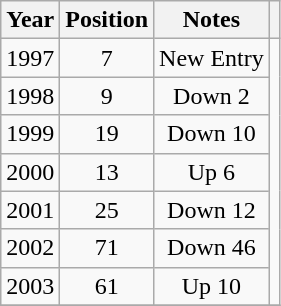<table class="wikitable plainrowheaders" style="text-align:center;">
<tr>
<th>Year</th>
<th>Position</th>
<th>Notes</th>
<th></th>
</tr>
<tr>
<td>1997</td>
<td>7</td>
<td>New Entry</td>
<td rowspan="7"></td>
</tr>
<tr>
<td>1998</td>
<td>9</td>
<td>Down 2</td>
</tr>
<tr>
<td>1999</td>
<td>19</td>
<td>Down 10</td>
</tr>
<tr>
<td>2000</td>
<td>13</td>
<td>Up 6</td>
</tr>
<tr>
<td>2001</td>
<td>25</td>
<td>Down 12</td>
</tr>
<tr>
<td>2002</td>
<td>71</td>
<td>Down 46</td>
</tr>
<tr>
<td>2003</td>
<td>61</td>
<td>Up 10</td>
</tr>
<tr>
</tr>
</table>
